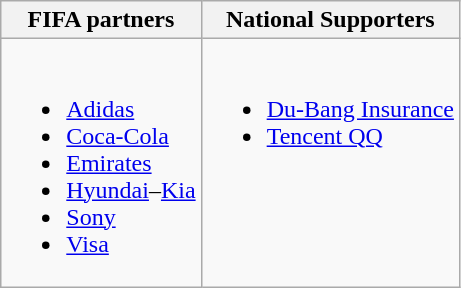<table class="wikitable sortable">
<tr>
<th>FIFA partners</th>
<th>National Supporters</th>
</tr>
<tr>
<td style="vertical-align:top"><br><ul><li><a href='#'>Adidas</a></li><li><a href='#'>Coca-Cola</a></li><li><a href='#'>Emirates</a></li><li><a href='#'>Hyundai</a>–<a href='#'>Kia</a></li><li><a href='#'>Sony</a></li><li><a href='#'>Visa</a></li></ul></td>
<td style="vertical-align:top;"><br><ul><li><a href='#'>Du-Bang Insurance</a></li><li><a href='#'>Tencent QQ</a></li></ul></td>
</tr>
</table>
